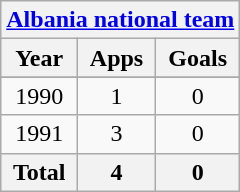<table class="wikitable" style="text-align:center">
<tr>
<th colspan=3><a href='#'>Albania national team</a></th>
</tr>
<tr>
<th>Year</th>
<th>Apps</th>
<th>Goals</th>
</tr>
<tr>
</tr>
<tr>
<td>1990</td>
<td>1</td>
<td>0</td>
</tr>
<tr>
<td>1991</td>
<td>3</td>
<td>0</td>
</tr>
<tr>
<th>Total</th>
<th>4</th>
<th>0</th>
</tr>
</table>
